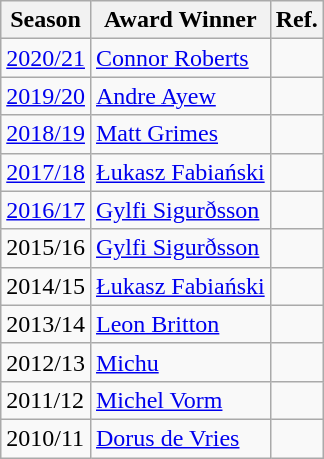<table class="wikitable">
<tr>
<th>Season</th>
<th>Award Winner</th>
<th>Ref.</th>
</tr>
<tr>
<td><a href='#'>2020/21</a></td>
<td><a href='#'>Connor Roberts</a></td>
<td></td>
</tr>
<tr>
<td><a href='#'>2019/20</a></td>
<td><a href='#'>Andre Ayew</a></td>
<td></td>
</tr>
<tr>
<td><a href='#'>2018/19</a></td>
<td><a href='#'>Matt Grimes</a></td>
<td></td>
</tr>
<tr>
<td><a href='#'>2017/18</a></td>
<td><a href='#'>Łukasz Fabiański</a></td>
<td></td>
</tr>
<tr>
<td><a href='#'>2016/17</a></td>
<td><a href='#'>Gylfi Sigurðsson</a></td>
<td></td>
</tr>
<tr>
<td>2015/16</td>
<td><a href='#'>Gylfi Sigurðsson</a></td>
<td></td>
</tr>
<tr>
<td>2014/15</td>
<td><a href='#'>Łukasz Fabiański</a></td>
<td></td>
</tr>
<tr>
<td>2013/14</td>
<td><a href='#'>Leon Britton</a></td>
<td></td>
</tr>
<tr>
<td>2012/13</td>
<td><a href='#'>Michu</a></td>
<td></td>
</tr>
<tr>
<td>2011/12</td>
<td><a href='#'>Michel Vorm</a></td>
<td></td>
</tr>
<tr>
<td>2010/11</td>
<td><a href='#'>Dorus de Vries</a></td>
<td></td>
</tr>
</table>
